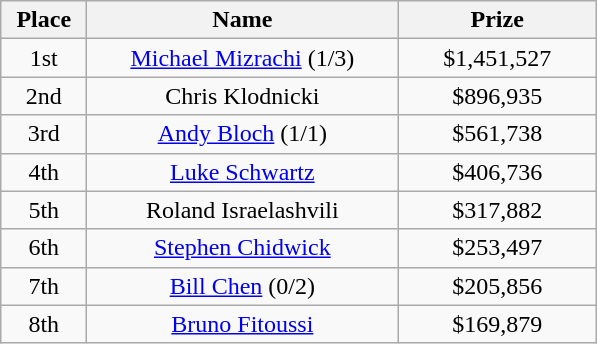<table class="wikitable">
<tr>
<th width="50">Place</th>
<th width="200">Name</th>
<th width="125">Prize</th>
</tr>
<tr>
<td align = "center">1st</td>
<td align = "center"><a href='#'>Michael Mizrachi</a> (1/3)</td>
<td align = "center">$1,451,527</td>
</tr>
<tr>
<td align = "center">2nd</td>
<td align = "center">Chris Klodnicki</td>
<td align = "center">$896,935</td>
</tr>
<tr>
<td align = "center">3rd</td>
<td align = "center"><a href='#'>Andy Bloch</a> (1/1)</td>
<td align = "center">$561,738</td>
</tr>
<tr>
<td align = "center">4th</td>
<td align = "center"><a href='#'>Luke Schwartz</a></td>
<td align = "center">$406,736</td>
</tr>
<tr>
<td align = "center">5th</td>
<td align = "center">Roland Israelashvili</td>
<td align = "center">$317,882</td>
</tr>
<tr>
<td align = "center">6th</td>
<td align = "center"><a href='#'>Stephen Chidwick</a></td>
<td align = "center">$253,497</td>
</tr>
<tr>
<td align = "center">7th</td>
<td align = "center"><a href='#'>Bill Chen</a> (0/2)</td>
<td align = "center">$205,856</td>
</tr>
<tr>
<td align = "center">8th</td>
<td align = "center"><a href='#'>Bruno Fitoussi</a></td>
<td align = "center">$169,879</td>
</tr>
</table>
